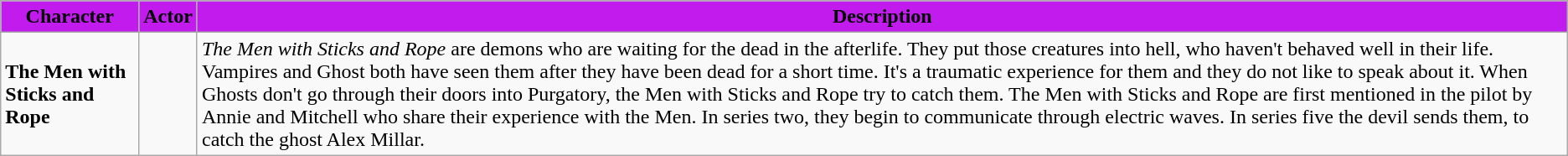<table class="wikitable sortable">
<tr>
<th style="background:#C21BEE;">Character</th>
<th style="background:#C21BEE;">Actor</th>
<th style="background:#C21BEE;">Description</th>
</tr>
<tr>
<td> <strong>The Men with Sticks and Rope</strong></td>
<td></td>
<td><em>The Men with Sticks and Rope</em> are demons who are waiting for the dead in the afterlife. They put those creatures into hell, who haven't behaved well in their life. Vampires and Ghost both have seen them after they have been dead for a short time. It's a traumatic experience for them and they do not like to speak about it. When Ghosts don't go through their doors into Purgatory, the Men with Sticks and Rope try to catch them. The Men with Sticks and Rope are first mentioned in the pilot by Annie and Mitchell who share their experience with the Men. In series two, they begin to communicate through electric waves. In series five the devil sends them, to catch the ghost Alex Millar.</td>
</tr>
</table>
